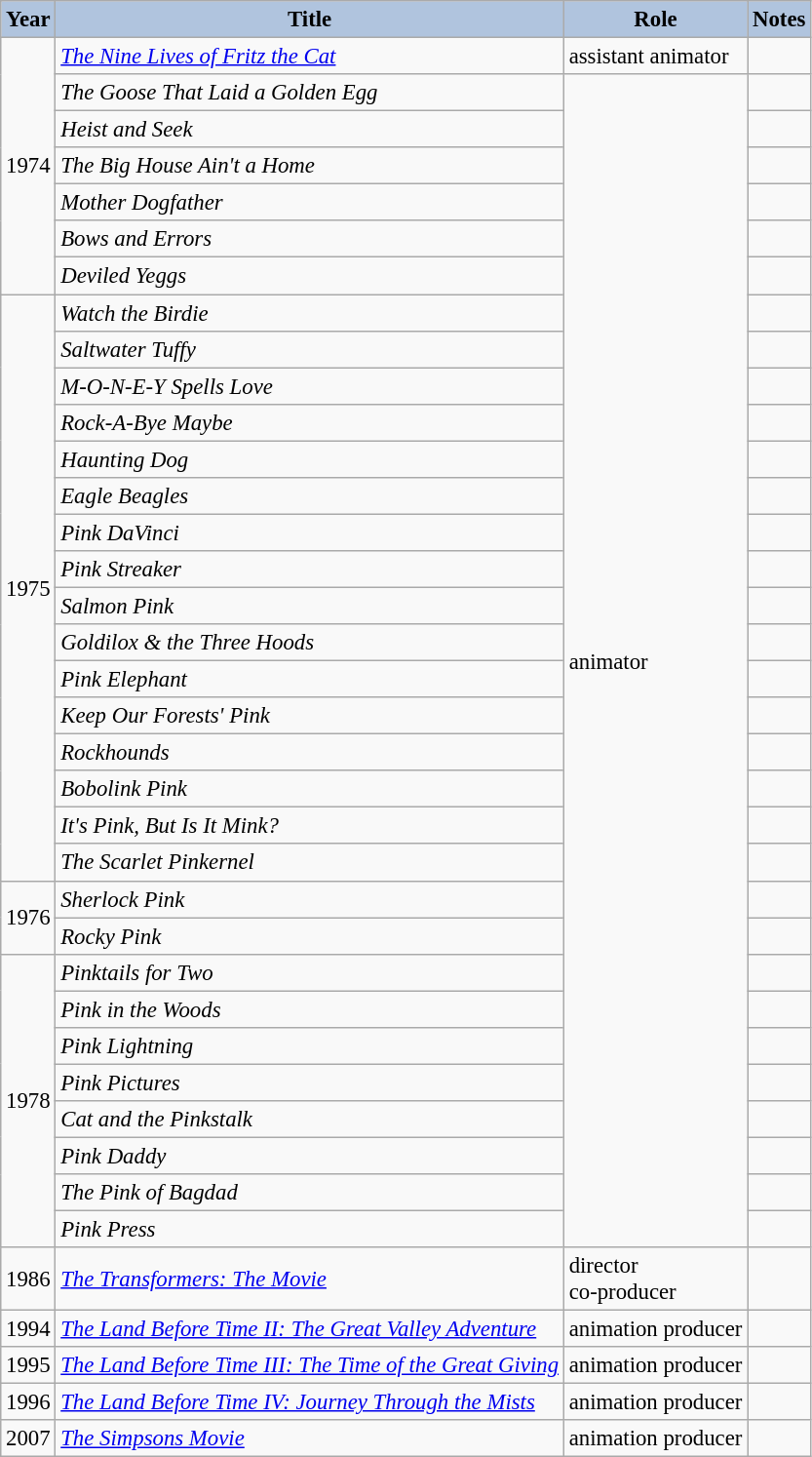<table class="wikitable" style="font-size:95%;">
<tr>
<th style="background:#B0C4DE;">Year</th>
<th style="background:#B0C4DE;">Title</th>
<th style="background:#B0C4DE;">Role</th>
<th style="background:#B0C4DE;">Notes</th>
</tr>
<tr>
<td rowspan="7">1974</td>
<td><em><a href='#'>The Nine Lives of Fritz the Cat</a></em></td>
<td>assistant animator</td>
<td></td>
</tr>
<tr>
<td><em>The Goose That Laid a Golden Egg</em></td>
<td rowspan="32">animator</td>
<td></td>
</tr>
<tr>
<td><em>Heist and Seek</em></td>
<td></td>
</tr>
<tr>
<td><em>The Big House Ain't a Home</em></td>
<td></td>
</tr>
<tr>
<td><em>Mother Dogfather</em></td>
<td></td>
</tr>
<tr>
<td><em>Bows and Errors</em></td>
<td></td>
</tr>
<tr>
<td><em>Deviled Yeggs</em></td>
<td></td>
</tr>
<tr>
<td rowspan="16">1975</td>
<td><em>Watch the Birdie</em></td>
<td></td>
</tr>
<tr>
<td><em>Saltwater Tuffy</em></td>
<td></td>
</tr>
<tr>
<td><em>M-O-N-E-Y Spells Love</em></td>
<td></td>
</tr>
<tr>
<td><em>Rock-A-Bye Maybe</em></td>
<td></td>
</tr>
<tr>
<td><em>Haunting Dog</em></td>
<td></td>
</tr>
<tr>
<td><em>Eagle Beagles</em></td>
<td></td>
</tr>
<tr>
<td><em>Pink DaVinci</em></td>
<td></td>
</tr>
<tr>
<td><em>Pink Streaker</em></td>
<td></td>
</tr>
<tr>
<td><em>Salmon Pink</em></td>
<td></td>
</tr>
<tr>
<td><em>Goldilox & the Three Hoods</em></td>
<td></td>
</tr>
<tr>
<td><em>Pink Elephant</em></td>
<td></td>
</tr>
<tr>
<td><em>Keep Our Forests' Pink</em></td>
<td></td>
</tr>
<tr>
<td><em>Rockhounds</em></td>
<td></td>
</tr>
<tr>
<td><em>Bobolink Pink</em></td>
<td></td>
</tr>
<tr>
<td><em>It's Pink, But Is It Mink?</em></td>
<td></td>
</tr>
<tr>
<td><em>The Scarlet Pinkernel</em></td>
<td></td>
</tr>
<tr>
<td rowspan="2">1976</td>
<td><em>Sherlock Pink</em></td>
<td></td>
</tr>
<tr>
<td><em>Rocky Pink</em></td>
<td></td>
</tr>
<tr>
<td rowspan="8">1978</td>
<td><em>Pinktails for Two</em></td>
<td></td>
</tr>
<tr>
<td><em>Pink in the Woods</em></td>
<td></td>
</tr>
<tr>
<td><em>Pink Lightning</em></td>
<td></td>
</tr>
<tr>
<td><em>Pink Pictures</em></td>
<td></td>
</tr>
<tr>
<td><em>Cat and the Pinkstalk</em></td>
<td></td>
</tr>
<tr>
<td><em>Pink Daddy</em></td>
<td></td>
</tr>
<tr>
<td><em>The Pink of Bagdad</em></td>
<td></td>
</tr>
<tr>
<td><em>Pink Press</em></td>
<td></td>
</tr>
<tr>
<td>1986</td>
<td><em><a href='#'>The Transformers: The Movie</a></em></td>
<td>director<br>co-producer</td>
<td></td>
</tr>
<tr>
<td>1994</td>
<td><em><a href='#'>The Land Before Time II: The Great Valley Adventure</a></em></td>
<td>animation producer</td>
<td></td>
</tr>
<tr>
<td>1995</td>
<td><em><a href='#'>The Land Before Time III: The Time of the Great Giving</a></em></td>
<td>animation producer</td>
<td></td>
</tr>
<tr>
<td>1996</td>
<td><em><a href='#'>The Land Before Time IV: Journey Through the Mists</a></em></td>
<td>animation producer</td>
<td></td>
</tr>
<tr>
<td>2007</td>
<td><em><a href='#'>The Simpsons Movie</a></em></td>
<td>animation producer</td>
<td></td>
</tr>
</table>
